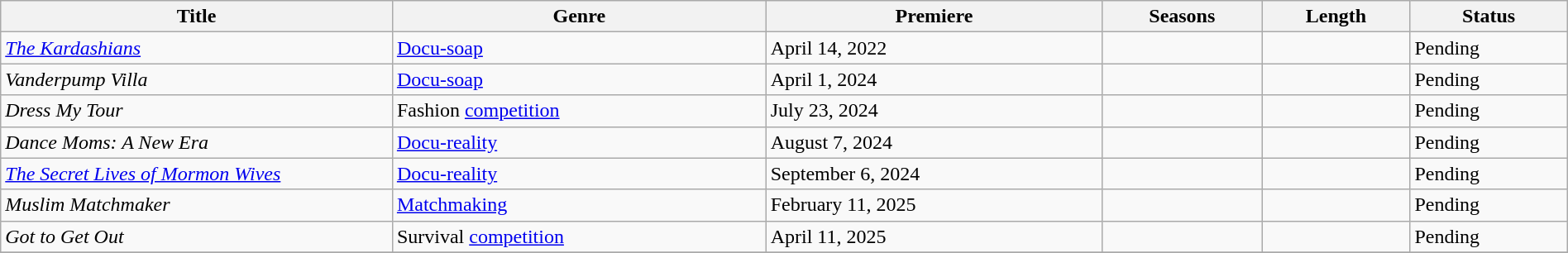<table class="wikitable sortable" style="width:100%;">
<tr>
<th scope="col" style="width:25%;">Title</th>
<th>Genre</th>
<th>Premiere</th>
<th>Seasons</th>
<th>Length</th>
<th>Status</th>
</tr>
<tr>
<td><em><a href='#'>The Kardashians</a></em></td>
<td><a href='#'>Docu-soap</a></td>
<td>April 14, 2022</td>
<td></td>
<td></td>
<td>Pending</td>
</tr>
<tr>
<td><em>Vanderpump Villa</em></td>
<td><a href='#'>Docu-soap</a></td>
<td>April 1, 2024</td>
<td></td>
<td></td>
<td>Pending</td>
</tr>
<tr>
<td><em>Dress My Tour</em></td>
<td>Fashion <a href='#'>competition</a></td>
<td>July 23, 2024</td>
<td></td>
<td></td>
<td>Pending</td>
</tr>
<tr>
<td><em>Dance Moms: A New Era</em></td>
<td><a href='#'>Docu-reality</a></td>
<td>August 7, 2024</td>
<td></td>
<td></td>
<td>Pending</td>
</tr>
<tr>
<td><em><a href='#'>The Secret Lives of Mormon Wives</a></em></td>
<td><a href='#'>Docu-reality</a></td>
<td>September 6, 2024</td>
<td></td>
<td></td>
<td>Pending</td>
</tr>
<tr>
<td><em>Muslim Matchmaker</em></td>
<td><a href='#'>Matchmaking</a></td>
<td>February 11, 2025</td>
<td></td>
<td></td>
<td>Pending</td>
</tr>
<tr>
<td><em>Got to Get Out</em></td>
<td>Survival <a href='#'>competition</a></td>
<td>April 11, 2025</td>
<td></td>
<td></td>
<td>Pending</td>
</tr>
<tr>
</tr>
</table>
